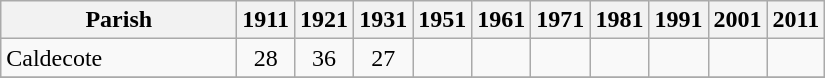<table class="wikitable" style="text-align:center;">
<tr>
<th width="150">Parish<br></th>
<th width="30">1911<br></th>
<th width="30">1921<br></th>
<th width="30">1931<br></th>
<th width="30">1951<br></th>
<th width="30">1961<br></th>
<th width="30">1971<br></th>
<th width="30">1981<br></th>
<th width="30">1991<br></th>
<th width="30">2001<br></th>
<th width="30">2011 <br></th>
</tr>
<tr>
<td align=left>Caldecote</td>
<td align="center">28</td>
<td align="center">36</td>
<td align="center">27</td>
<td align="center"></td>
<td align="center"></td>
<td align="center"></td>
<td align="center"></td>
<td align="center"></td>
<td align="center"></td>
<td align="center"></td>
</tr>
<tr>
</tr>
</table>
